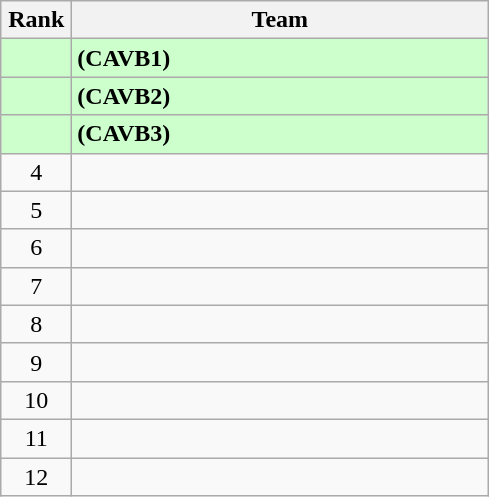<table class="wikitable" style="text-align:center;">
<tr>
<th width=40>Rank</th>
<th width=270>Team</th>
</tr>
<tr bgcolor=#ccffcc>
<td></td>
<td style="text-align:left;"><strong> (CAVB1)</strong></td>
</tr>
<tr bgcolor=#ccffcc>
<td></td>
<td style="text-align:left;"><strong> (CAVB2)</strong></td>
</tr>
<tr bgcolor=#ccffcc>
<td></td>
<td style="text-align:left;"><strong> (CAVB3)</strong></td>
</tr>
<tr>
<td>4</td>
<td style="text-align:left;"></td>
</tr>
<tr>
<td>5</td>
<td style="text-align:left;"></td>
</tr>
<tr>
<td>6</td>
<td style="text-align:left;"></td>
</tr>
<tr>
<td>7</td>
<td style="text-align:left;"></td>
</tr>
<tr>
<td>8</td>
<td style="text-align:left;"></td>
</tr>
<tr>
<td>9</td>
<td style="text-align:left;"></td>
</tr>
<tr>
<td>10</td>
<td style="text-align:left;"></td>
</tr>
<tr>
<td>11</td>
<td style="text-align:left;"></td>
</tr>
<tr>
<td>12</td>
<td style="text-align:left;"></td>
</tr>
</table>
